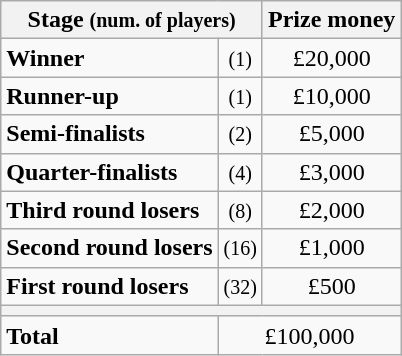<table class="wikitable">
<tr>
<th colspan=2>Stage <small>(num. of players)</small></th>
<th>Prize money</th>
</tr>
<tr>
<td><strong>Winner</strong></td>
<td align=center><small>(1)</small></td>
<td align=center>£20,000</td>
</tr>
<tr>
<td><strong>Runner-up</strong></td>
<td align=center><small>(1)</small></td>
<td align=center>£10,000</td>
</tr>
<tr>
<td><strong>Semi-finalists</strong></td>
<td align=center><small>(2)</small></td>
<td align=center>£5,000</td>
</tr>
<tr>
<td><strong>Quarter-finalists</strong></td>
<td align=center><small>(4)</small></td>
<td align=center>£3,000</td>
</tr>
<tr>
<td><strong>Third round losers</strong></td>
<td align=center><small>(8)</small></td>
<td align=center>£2,000</td>
</tr>
<tr>
<td><strong>Second round losers</strong></td>
<td align=center><small>(16)</small></td>
<td align=center>£1,000</td>
</tr>
<tr>
<td><strong>First round losers</strong></td>
<td align=center><small>(32)</small></td>
<td align=center>£500</td>
</tr>
<tr>
<th colspan=3></th>
</tr>
<tr>
<td><strong>Total</strong></td>
<td align=center colspan=2>£100,000</td>
</tr>
</table>
